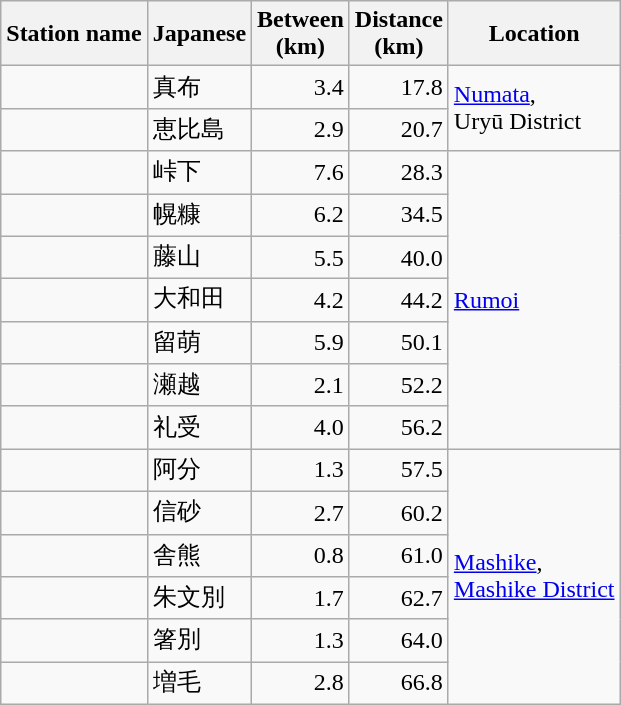<table class="wikitable">
<tr>
<th>Station name</th>
<th>Japanese</th>
<th>Between<br>(km)</th>
<th>Distance<br>(km)</th>
<th>Location</th>
</tr>
<tr>
<td></td>
<td>真布</td>
<td style="text-align:right;">3.4</td>
<td style="text-align:right;">17.8</td>
<td rowspan="2"><a href='#'>Numata</a>,<br>Uryū District</td>
</tr>
<tr>
<td></td>
<td>恵比島</td>
<td style="text-align:right;">2.9</td>
<td style="text-align:right;">20.7</td>
</tr>
<tr>
<td></td>
<td>峠下</td>
<td style="text-align:right;">7.6</td>
<td style="text-align:right;">28.3</td>
<td rowspan="7"><a href='#'>Rumoi</a></td>
</tr>
<tr>
<td></td>
<td>幌糠</td>
<td style="text-align:right;">6.2</td>
<td style="text-align:right;">34.5</td>
</tr>
<tr>
<td></td>
<td>藤山</td>
<td style="text-align:right;">5.5</td>
<td style="text-align:right;">40.0</td>
</tr>
<tr>
<td></td>
<td>大和田</td>
<td style="text-align:right;">4.2</td>
<td style="text-align:right;">44.2</td>
</tr>
<tr>
<td></td>
<td>留萌</td>
<td style="text-align:right;">5.9</td>
<td style="text-align:right;">50.1</td>
</tr>
<tr>
<td></td>
<td>瀬越</td>
<td style="text-align:right;">2.1</td>
<td style="text-align:right;">52.2</td>
</tr>
<tr>
<td></td>
<td>礼受</td>
<td style="text-align:right;">4.0</td>
<td style="text-align:right;">56.2</td>
</tr>
<tr>
<td></td>
<td>阿分</td>
<td style="text-align:right;">1.3</td>
<td style="text-align:right;">57.5</td>
<td rowspan="6"><a href='#'>Mashike</a>,<br><a href='#'>Mashike District</a></td>
</tr>
<tr>
<td></td>
<td>信砂</td>
<td style="text-align:right;">2.7</td>
<td style="text-align:right;">60.2</td>
</tr>
<tr>
<td></td>
<td>舎熊</td>
<td style="text-align:right;">0.8</td>
<td style="text-align:right;">61.0</td>
</tr>
<tr>
<td></td>
<td>朱文別</td>
<td style="text-align:right;">1.7</td>
<td style="text-align:right;">62.7</td>
</tr>
<tr>
<td></td>
<td>箸別</td>
<td style="text-align:right;">1.3</td>
<td style="text-align:right;">64.0</td>
</tr>
<tr>
<td></td>
<td>増毛</td>
<td style="text-align:right;">2.8</td>
<td style="text-align:right;">66.8</td>
</tr>
</table>
